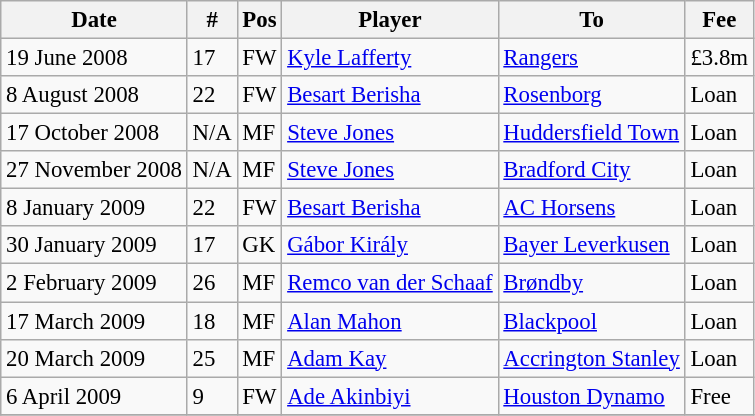<table class="wikitable" style="text-align:center; font-size:95%; text-align:left">
<tr>
<th>Date</th>
<th>#</th>
<th>Pos</th>
<th>Player</th>
<th>To</th>
<th>Fee</th>
</tr>
<tr --->
<td>19 June 2008</td>
<td>17</td>
<td>FW</td>
<td> <a href='#'>Kyle Lafferty</a></td>
<td> <a href='#'>Rangers</a></td>
<td>£3.8m</td>
</tr>
<tr --->
<td>8 August 2008</td>
<td>22</td>
<td>FW</td>
<td> <a href='#'>Besart Berisha</a></td>
<td> <a href='#'>Rosenborg</a></td>
<td>Loan</td>
</tr>
<tr --->
<td>17 October 2008</td>
<td>N/A</td>
<td>MF</td>
<td> <a href='#'>Steve Jones</a></td>
<td><a href='#'>Huddersfield Town</a></td>
<td>Loan</td>
</tr>
<tr --->
<td>27 November 2008</td>
<td>N/A</td>
<td>MF</td>
<td> <a href='#'>Steve Jones</a></td>
<td><a href='#'>Bradford City</a></td>
<td>Loan</td>
</tr>
<tr --->
<td>8 January 2009</td>
<td>22</td>
<td>FW</td>
<td> <a href='#'>Besart Berisha</a></td>
<td> <a href='#'>AC Horsens</a></td>
<td>Loan</td>
</tr>
<tr --->
<td>30 January 2009</td>
<td>17</td>
<td>GK</td>
<td> <a href='#'>Gábor Király</a></td>
<td> <a href='#'>Bayer Leverkusen</a></td>
<td>Loan</td>
</tr>
<tr --->
<td>2 February 2009</td>
<td>26</td>
<td>MF</td>
<td> <a href='#'>Remco van der Schaaf</a></td>
<td> <a href='#'>Brøndby</a></td>
<td>Loan</td>
</tr>
<tr --->
<td>17 March 2009</td>
<td>18</td>
<td>MF</td>
<td> <a href='#'>Alan Mahon</a></td>
<td><a href='#'>Blackpool</a></td>
<td>Loan</td>
</tr>
<tr --->
<td>20 March 2009</td>
<td>25</td>
<td>MF</td>
<td> <a href='#'>Adam Kay</a></td>
<td><a href='#'>Accrington Stanley</a></td>
<td>Loan</td>
</tr>
<tr --->
<td>6 April 2009</td>
<td>9</td>
<td>FW</td>
<td> <a href='#'>Ade Akinbiyi</a></td>
<td> <a href='#'>Houston Dynamo</a></td>
<td>Free</td>
</tr>
<tr --->
</tr>
</table>
